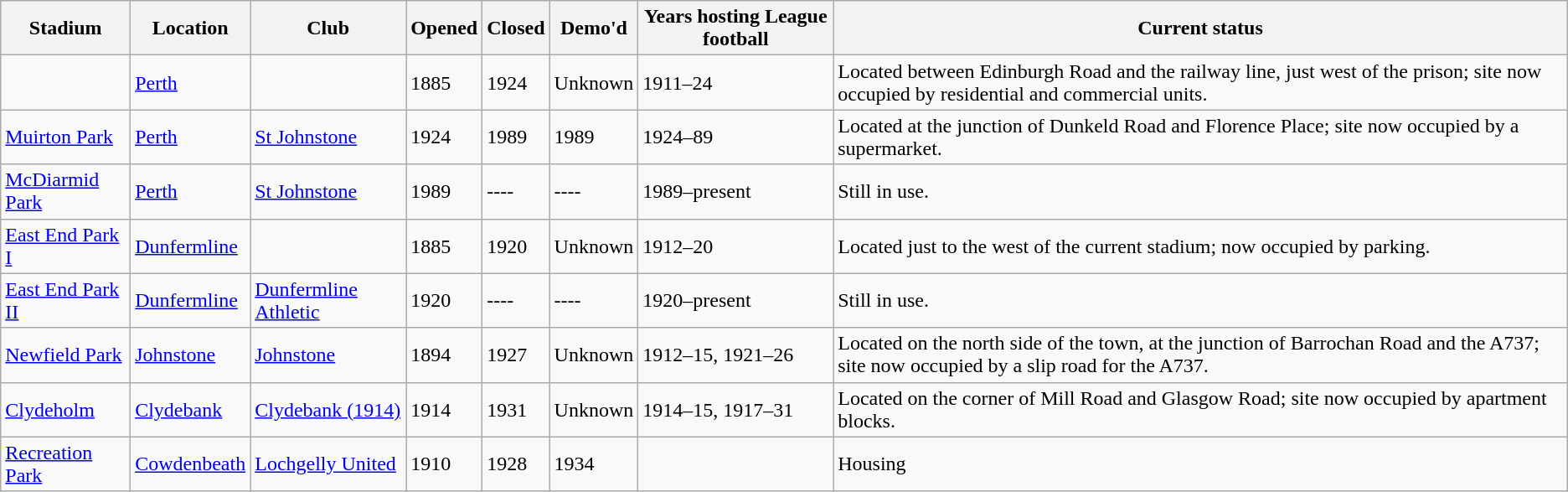<table class="wikitable sortable">
<tr>
<th>Stadium</th>
<th>Location</th>
<th>Club</th>
<th>Opened</th>
<th>Closed</th>
<th>Demo'd</th>
<th>Years hosting League football</th>
<th>Current status</th>
</tr>
<tr>
<td></td>
<td><a href='#'>Perth</a></td>
<td></td>
<td>1885</td>
<td>1924</td>
<td>Unknown</td>
<td>1911–24</td>
<td>Located between Edinburgh Road and the railway line, just west of the prison; site now occupied by residential and commercial units.</td>
</tr>
<tr>
<td><a href='#'>Muirton Park</a></td>
<td><a href='#'>Perth</a></td>
<td><a href='#'>St Johnstone</a></td>
<td>1924</td>
<td>1989</td>
<td>1989</td>
<td>1924–89</td>
<td>Located at the junction of Dunkeld Road and Florence Place; site now occupied by a supermarket.</td>
</tr>
<tr>
<td><a href='#'>McDiarmid Park</a></td>
<td><a href='#'>Perth</a></td>
<td><a href='#'>St Johnstone</a></td>
<td>1989</td>
<td>----</td>
<td>----</td>
<td>1989–present</td>
<td>Still in use.</td>
</tr>
<tr>
<td><a href='#'>East End Park I</a></td>
<td><a href='#'>Dunfermline</a></td>
<td></td>
<td>1885</td>
<td>1920</td>
<td>Unknown</td>
<td>1912–20</td>
<td>Located just to the west of the current stadium; now occupied by parking.</td>
</tr>
<tr>
<td><a href='#'>East End Park II</a></td>
<td><a href='#'>Dunfermline</a></td>
<td><a href='#'>Dunfermline Athletic</a></td>
<td>1920</td>
<td>----</td>
<td>----</td>
<td>1920–present</td>
<td>Still in use.</td>
</tr>
<tr>
<td><a href='#'>Newfield Park</a></td>
<td><a href='#'>Johnstone</a></td>
<td><a href='#'>Johnstone</a></td>
<td>1894</td>
<td>1927</td>
<td>Unknown</td>
<td>1912–15, 1921–26</td>
<td>Located on the north side of the town, at the junction of Barrochan Road and the A737; site now occupied by a slip road for the A737.</td>
</tr>
<tr>
<td><a href='#'>Clydeholm</a></td>
<td><a href='#'>Clydebank</a></td>
<td><a href='#'>Clydebank (1914)</a></td>
<td>1914</td>
<td>1931</td>
<td>Unknown</td>
<td>1914–15, 1917–31</td>
<td>Located on the corner of Mill Road and Glasgow Road; site now occupied by apartment blocks.</td>
</tr>
<tr>
<td><a href='#'>Recreation Park</a></td>
<td><a href='#'>Cowdenbeath</a></td>
<td><a href='#'>Lochgelly United</a></td>
<td>1910</td>
<td>1928</td>
<td>1934</td>
<td></td>
<td>Housing</td>
</tr>
</table>
